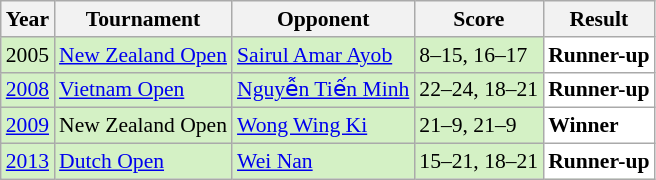<table class="sortable wikitable" style="font-size: 90%;">
<tr>
<th>Year</th>
<th>Tournament</th>
<th>Opponent</th>
<th>Score</th>
<th>Result</th>
</tr>
<tr style="background:#D4F1C5">
<td align="center">2005</td>
<td align="left"><a href='#'>New Zealand Open</a></td>
<td align="left"> <a href='#'>Sairul Amar Ayob</a></td>
<td align="left">8–15, 16–17</td>
<td style="text-align:left; background:white"> <strong>Runner-up</strong></td>
</tr>
<tr style="background:#D4F1C5">
<td align="center"><a href='#'>2008</a></td>
<td align="left"><a href='#'>Vietnam Open</a></td>
<td align="left"> <a href='#'>Nguyễn Tiến Minh</a></td>
<td align="left">22–24, 18–21</td>
<td style="text-align:left; background:white"> <strong>Runner-up</strong></td>
</tr>
<tr style="background:#D4F1C5">
<td align="center"><a href='#'>2009</a></td>
<td align="left">New Zealand Open</td>
<td align="left"> <a href='#'>Wong Wing Ki</a></td>
<td align="left">21–9, 21–9</td>
<td style="text-align:left; background:white"> <strong>Winner</strong></td>
</tr>
<tr style="background:#D4F1C5">
<td align="center"><a href='#'>2013</a></td>
<td align="left"><a href='#'>Dutch Open</a></td>
<td align="left"> <a href='#'>Wei Nan</a></td>
<td align="left">15–21, 18–21</td>
<td style="text-align:left; background:white"> <strong>Runner-up</strong></td>
</tr>
</table>
